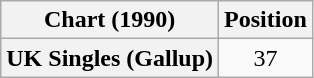<table class="wikitable plainrowheaders" style="text-align:center">
<tr>
<th scope="col">Chart (1990)</th>
<th scope="col">Position</th>
</tr>
<tr>
<th scope="row">UK Singles (Gallup)</th>
<td>37</td>
</tr>
</table>
